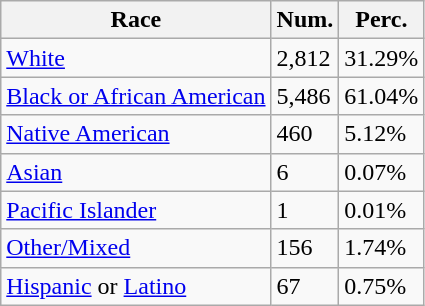<table class="wikitable">
<tr>
<th>Race</th>
<th>Num.</th>
<th>Perc.</th>
</tr>
<tr>
<td><a href='#'>White</a></td>
<td>2,812</td>
<td>31.29%</td>
</tr>
<tr>
<td><a href='#'>Black or African American</a></td>
<td>5,486</td>
<td>61.04%</td>
</tr>
<tr>
<td><a href='#'>Native American</a></td>
<td>460</td>
<td>5.12%</td>
</tr>
<tr>
<td><a href='#'>Asian</a></td>
<td>6</td>
<td>0.07%</td>
</tr>
<tr>
<td><a href='#'>Pacific Islander</a></td>
<td>1</td>
<td>0.01%</td>
</tr>
<tr>
<td><a href='#'>Other/Mixed</a></td>
<td>156</td>
<td>1.74%</td>
</tr>
<tr>
<td><a href='#'>Hispanic</a> or <a href='#'>Latino</a></td>
<td>67</td>
<td>0.75%</td>
</tr>
</table>
